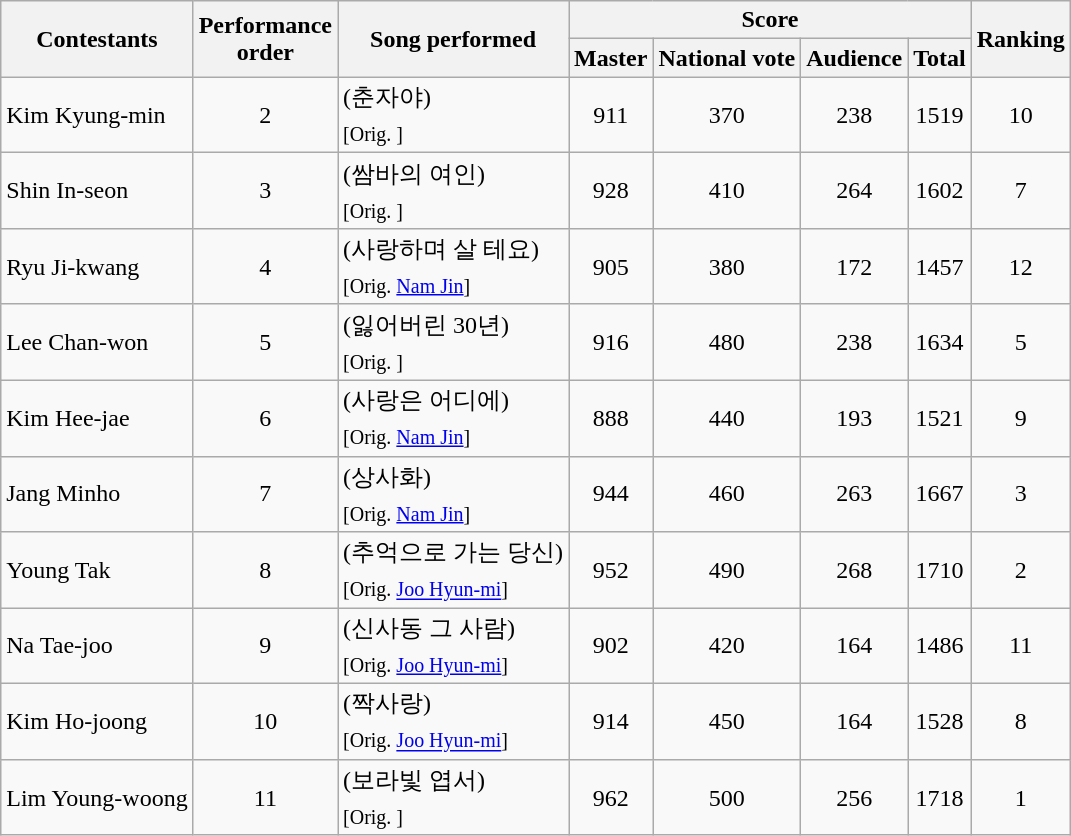<table class="wikitable sortable">
<tr>
<th rowspan=2>Contestants</th>
<th rowspan=2>Performance<br>order</th>
<th rowspan=2>Song performed</th>
<th colspan=4>Score</th>
<th rowspan=2>Ranking</th>
</tr>
<tr>
<th>Master</th>
<th>National vote</th>
<th>Audience</th>
<th>Total</th>
</tr>
<tr>
<td>Kim Kyung-min</td>
<td align=center>2</td>
<td>(춘자야)<br><sub>[Orig. ]</sub></td>
<td align=center>911</td>
<td align=center>370</td>
<td align=center>238</td>
<td align=center>1519</td>
<td align=center>10</td>
</tr>
<tr>
<td>Shin In-seon</td>
<td align=center>3</td>
<td>(쌈바의 여인)<br><sub>[Orig. ]</sub></td>
<td align=center>928</td>
<td align=center>410</td>
<td align=center>264</td>
<td align=center>1602</td>
<td align=center>7</td>
</tr>
<tr>
<td>Ryu Ji-kwang</td>
<td align=center>4</td>
<td>(사랑하며 살 테요)<br><sub>[Orig. <a href='#'>Nam Jin</a>]</sub></td>
<td align=center>905</td>
<td align=center>380</td>
<td align=center>172</td>
<td align=center>1457</td>
<td align=center>12</td>
</tr>
<tr>
<td>Lee Chan-won</td>
<td align=center>5</td>
<td>(잃어버린 30년)<br><sub>[Orig. ]</sub></td>
<td align=center>916</td>
<td align=center>480</td>
<td align=center>238</td>
<td align=center>1634</td>
<td align=center>5</td>
</tr>
<tr>
<td>Kim Hee-jae</td>
<td align=center>6</td>
<td>(사랑은 어디에)<br><sub>[Orig. <a href='#'>Nam Jin</a>]</sub></td>
<td align=center>888</td>
<td align=center>440</td>
<td align=center>193</td>
<td align=center>1521</td>
<td align=center>9</td>
</tr>
<tr>
<td>Jang Minho</td>
<td align=center>7</td>
<td>(상사화)<br><sub>[Orig. <a href='#'>Nam Jin</a>]</sub></td>
<td align=center>944</td>
<td align=center>460</td>
<td align=center>263</td>
<td align=center>1667</td>
<td align=center>3</td>
</tr>
<tr>
<td>Young Tak</td>
<td align=center>8</td>
<td>(추억으로 가는 당신)<br><sub>[Orig. <a href='#'>Joo Hyun-mi</a>]</sub></td>
<td align=center>952</td>
<td align=center>490</td>
<td align=center>268</td>
<td align=center>1710</td>
<td align=center>2</td>
</tr>
<tr>
<td>Na Tae-joo</td>
<td align=center>9</td>
<td>(신사동 그 사람)<br><sub>[Orig. <a href='#'>Joo Hyun-mi</a>]</sub></td>
<td align=center>902</td>
<td align=center>420</td>
<td align=center>164</td>
<td align=center>1486</td>
<td align=center>11</td>
</tr>
<tr>
<td>Kim Ho-joong</td>
<td align=center>10</td>
<td>(짝사랑)<br><sub>[Orig. <a href='#'>Joo Hyun-mi</a>]</sub></td>
<td align=center>914</td>
<td align=center>450</td>
<td align=center>164</td>
<td align=center>1528</td>
<td align=center>8</td>
</tr>
<tr>
<td>Lim Young-woong</td>
<td align=center>11</td>
<td>(보라빛 엽서)<br><sub>[Orig. ]</sub></td>
<td align=center>962</td>
<td align=center>500</td>
<td align=center>256</td>
<td align=center>1718</td>
<td align=center>1</td>
</tr>
</table>
